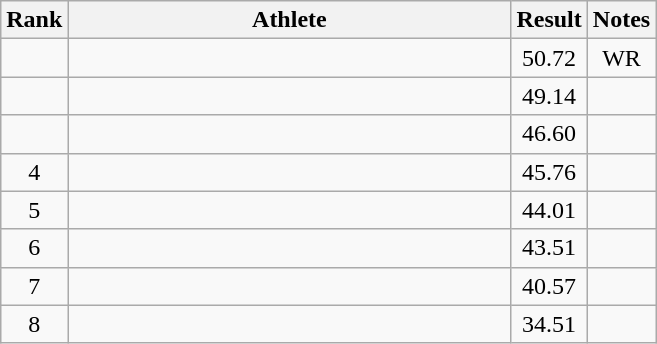<table class="wikitable" style="text-align:center">
<tr>
<th>Rank</th>
<th Style="width:18em">Athlete</th>
<th>Result</th>
<th>Notes</th>
</tr>
<tr>
<td></td>
<td style="text-align:left"></td>
<td>50.72</td>
<td>WR</td>
</tr>
<tr>
<td></td>
<td style="text-align:left"></td>
<td>49.14</td>
<td></td>
</tr>
<tr>
<td></td>
<td style="text-align:left"></td>
<td>46.60</td>
<td></td>
</tr>
<tr>
<td>4</td>
<td style="text-align:left"></td>
<td>45.76</td>
<td></td>
</tr>
<tr>
<td>5</td>
<td style="text-align:left"></td>
<td>44.01</td>
<td></td>
</tr>
<tr>
<td>6</td>
<td style="text-align:left"></td>
<td>43.51</td>
<td></td>
</tr>
<tr>
<td>7</td>
<td style="text-align:left"></td>
<td>40.57</td>
<td></td>
</tr>
<tr>
<td>8</td>
<td style="text-align:left"></td>
<td>34.51</td>
<td></td>
</tr>
</table>
